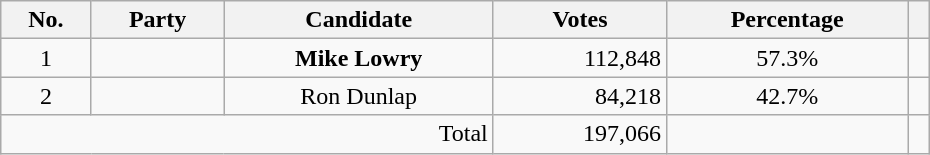<table class="wikitable" style="margin:1em auto; text-align:center; width:620px;">
<tr>
<th>No.</th>
<th>Party</th>
<th>Candidate</th>
<th>Votes</th>
<th>Percentage</th>
<th></th>
</tr>
<tr>
<td>1</td>
<td align="left"></td>
<td><strong>Mike Lowry</strong></td>
<td align="right">112,848</td>
<td>57.3%</td>
<td></td>
</tr>
<tr>
<td>2</td>
<td align="left"></td>
<td>Ron Dunlap</td>
<td align="right">84,218</td>
<td>42.7%</td>
<td></td>
</tr>
<tr>
<td colspan="3" align="right">Total</td>
<td align="right">197,066</td>
<td></td>
<td></td>
</tr>
</table>
